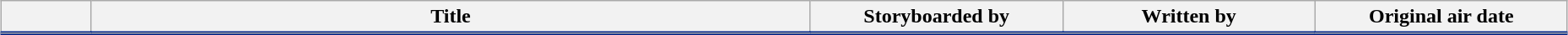<table class="plainrowheaders wikitable" style="width:98%; margin:auto; background:#FFF;">
<tr style="border-bottom: 3px solid #002387;">
<th style="width:4em;"></th>
<th>Title</th>
<th style="width:12em;">Storyboarded by</th>
<th style="width:12em;">Written by</th>
<th style="width:12em;">Original air date</th>
</tr>
<tr>
</tr>
</table>
